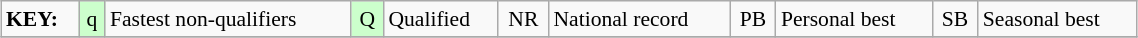<table class="wikitable" style="margin:0.5em auto; font-size:90%;position:relative;" width=60%>
<tr>
<td><strong>KEY:</strong></td>
<td bgcolor=ccffcc align=center>q</td>
<td>Fastest non-qualifiers</td>
<td bgcolor=ccffcc align=center>Q</td>
<td>Qualified</td>
<td align=center>NR</td>
<td>National record</td>
<td align=center>PB</td>
<td>Personal best</td>
<td align=center>SB</td>
<td>Seasonal best</td>
</tr>
<tr>
</tr>
</table>
